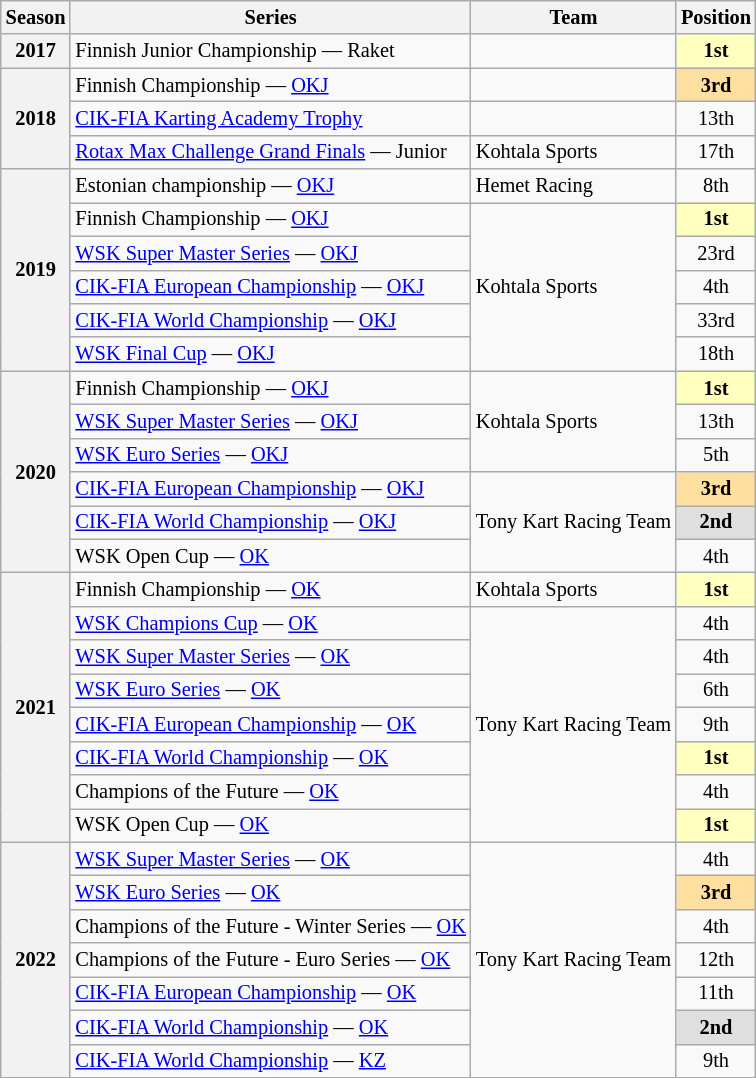<table class="wikitable" style="font-size: 85%; text-align:center">
<tr>
<th>Season</th>
<th>Series</th>
<th>Team</th>
<th>Position</th>
</tr>
<tr>
<th>2017</th>
<td align="left">Finnish Junior Championship — Raket</td>
<td align="left"></td>
<td style="background:#FFFFBF;"><strong>1st</strong></td>
</tr>
<tr>
<th rowspan="3">2018</th>
<td align="left">Finnish Championship — <a href='#'>OKJ</a></td>
<td align="left"></td>
<td style="background:#FFDF9F;"><strong>3rd</strong></td>
</tr>
<tr>
<td align="left"><a href='#'>CIK-FIA Karting Academy Trophy</a></td>
<td align="left"></td>
<td>13th</td>
</tr>
<tr>
<td align="left"><a href='#'>Rotax Max Challenge Grand Finals</a> — Junior</td>
<td align="left">Kohtala Sports</td>
<td>17th</td>
</tr>
<tr>
<th rowspan="6">2019</th>
<td align="left">Estonian championship — <a href='#'>OKJ</a></td>
<td align="left">Hemet Racing</td>
<td>8th</td>
</tr>
<tr>
<td align="left">Finnish Championship — <a href='#'>OKJ</a></td>
<td rowspan="5" align="left">Kohtala Sports</td>
<td style="background:#FFFFBF;"><strong>1st</strong></td>
</tr>
<tr>
<td align="left"><a href='#'>WSK Super Master Series</a> — <a href='#'>OKJ</a></td>
<td>23rd</td>
</tr>
<tr>
<td align="left"><a href='#'>CIK-FIA European Championship</a> — <a href='#'>OKJ</a></td>
<td>4th</td>
</tr>
<tr>
<td align="left"><a href='#'>CIK-FIA World Championship</a> — <a href='#'>OKJ</a></td>
<td>33rd</td>
</tr>
<tr>
<td align="left"><a href='#'>WSK Final Cup</a> — <a href='#'>OKJ</a></td>
<td>18th</td>
</tr>
<tr>
<th rowspan="6">2020</th>
<td align="left">Finnish Championship — <a href='#'>OKJ</a></td>
<td rowspan="3" align="left">Kohtala Sports</td>
<td style="background:#FFFFBF;"><strong>1st</strong></td>
</tr>
<tr>
<td align="left"><a href='#'>WSK Super Master Series</a> — <a href='#'>OKJ</a></td>
<td>13th</td>
</tr>
<tr>
<td align="left"><a href='#'>WSK Euro Series</a> — <a href='#'>OKJ</a></td>
<td>5th</td>
</tr>
<tr>
<td align="left"><a href='#'>CIK-FIA European Championship</a> — <a href='#'>OKJ</a></td>
<td rowspan="3" align="left">Tony Kart Racing Team</td>
<td style="background:#FFDF9F;"><strong>3rd</strong></td>
</tr>
<tr>
<td align="left"><a href='#'>CIK-FIA World Championship</a> — <a href='#'>OKJ</a></td>
<td style="background:#DFDFDF;"><strong>2nd</strong></td>
</tr>
<tr>
<td align="left">WSK Open Cup — <a href='#'>OK</a></td>
<td>4th</td>
</tr>
<tr>
<th rowspan="8">2021</th>
<td align="left">Finnish Championship — <a href='#'>OK</a></td>
<td align="left">Kohtala Sports</td>
<td style="background:#FFFFBF;"><strong>1st</strong></td>
</tr>
<tr>
<td align="left"><a href='#'>WSK Champions Cup</a> — <a href='#'>OK</a></td>
<td rowspan="7" align="left">Tony Kart Racing Team</td>
<td>4th</td>
</tr>
<tr>
<td align="left"><a href='#'>WSK Super Master Series</a> — <a href='#'>OK</a></td>
<td>4th</td>
</tr>
<tr>
<td align="left"><a href='#'>WSK Euro Series</a> — <a href='#'>OK</a></td>
<td>6th</td>
</tr>
<tr>
<td align="left"><a href='#'>CIK-FIA European Championship</a> — <a href='#'>OK</a></td>
<td>9th</td>
</tr>
<tr>
<td align="left"><a href='#'>CIK-FIA World Championship</a> — <a href='#'>OK</a></td>
<td style="background:#FFFFBF;"><strong>1st</strong></td>
</tr>
<tr>
<td align="left">Champions of the Future — <a href='#'>OK</a></td>
<td>4th</td>
</tr>
<tr>
<td align="left">WSK Open Cup — <a href='#'>OK</a></td>
<td style="background:#FFFFBF;"><strong>1st</strong></td>
</tr>
<tr>
<th rowspan="7">2022</th>
<td align="left"><a href='#'>WSK Super Master Series</a> — <a href='#'>OK</a></td>
<td rowspan="7" align="left">Tony Kart Racing Team</td>
<td>4th</td>
</tr>
<tr>
<td align="left"><a href='#'>WSK Euro Series</a> — <a href='#'>OK</a></td>
<td style="background:#FFDF9F"><strong>3rd</strong></td>
</tr>
<tr>
<td align="left">Champions of the Future - Winter Series — <a href='#'>OK</a></td>
<td>4th</td>
</tr>
<tr>
<td align="left">Champions of the Future - Euro Series — <a href='#'>OK</a></td>
<td>12th</td>
</tr>
<tr>
<td align="left"><a href='#'>CIK-FIA European Championship</a> — <a href='#'>OK</a></td>
<td>11th</td>
</tr>
<tr>
<td align="left"><a href='#'>CIK-FIA World Championship</a> — <a href='#'>OK</a></td>
<td style="background:#DFDFDF;"><strong>2nd</strong></td>
</tr>
<tr>
<td align="left"><a href='#'>CIK-FIA World Championship</a> — <a href='#'>KZ</a></td>
<td>9th</td>
</tr>
</table>
